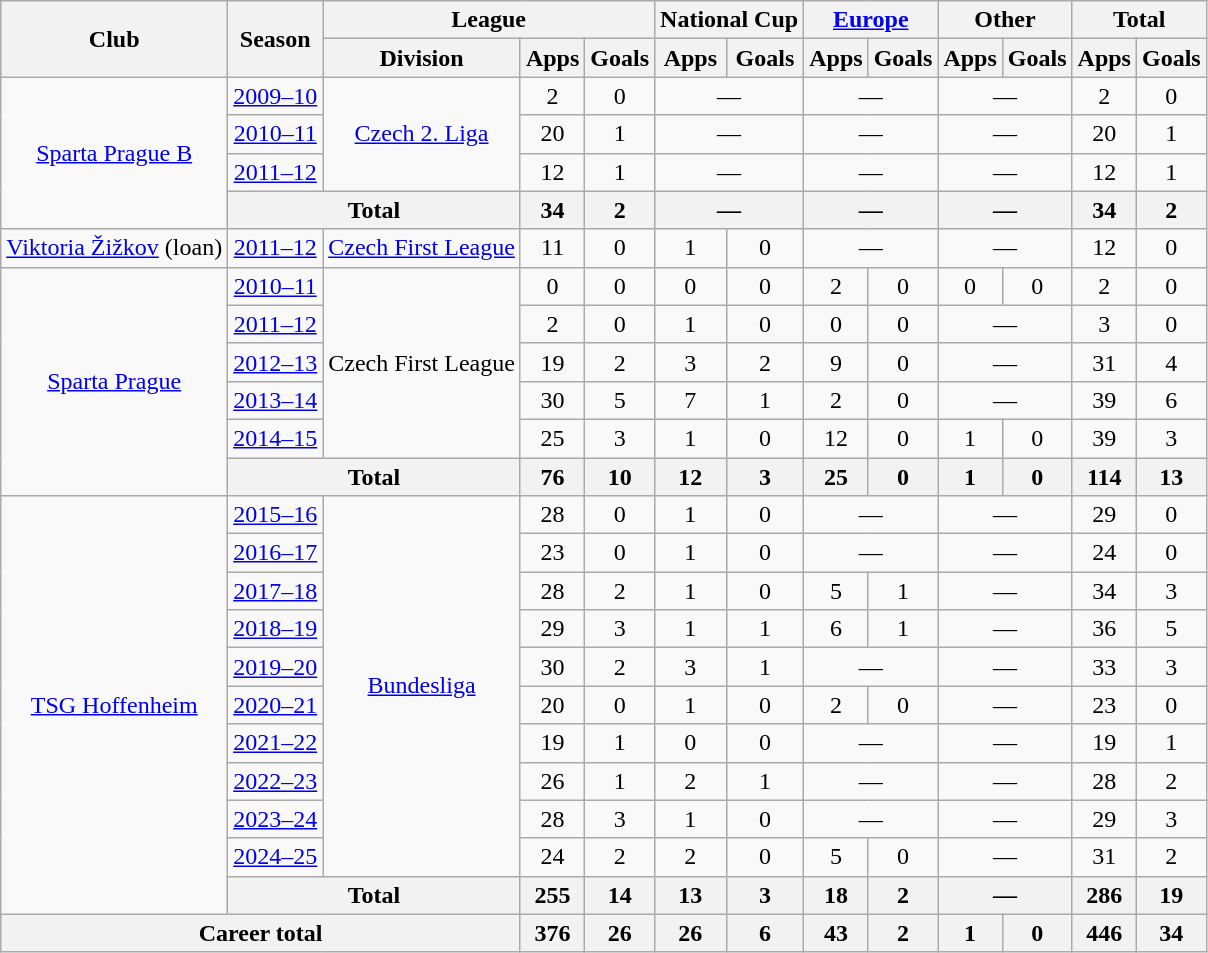<table class="wikitable" style="text-align:center">
<tr>
<th rowspan="2">Club</th>
<th rowspan="2">Season</th>
<th colspan="3">League</th>
<th colspan="2">National Cup</th>
<th colspan="2"><a href='#'>Europe</a></th>
<th colspan="2">Other</th>
<th colspan="2">Total</th>
</tr>
<tr>
<th>Division</th>
<th>Apps</th>
<th>Goals</th>
<th>Apps</th>
<th>Goals</th>
<th>Apps</th>
<th>Goals</th>
<th>Apps</th>
<th>Goals</th>
<th>Apps</th>
<th>Goals</th>
</tr>
<tr>
<td rowspan="4"><a href='#'>Sparta Prague B</a></td>
<td><a href='#'>2009–10</a></td>
<td rowspan="3"><a href='#'>Czech 2. Liga</a></td>
<td>2</td>
<td>0</td>
<td colspan="2">—</td>
<td colspan="2">—</td>
<td colspan="2">—</td>
<td>2</td>
<td>0</td>
</tr>
<tr>
<td><a href='#'>2010–11</a></td>
<td>20</td>
<td>1</td>
<td colspan="2">—</td>
<td colspan="2">—</td>
<td colspan="2">—</td>
<td>20</td>
<td>1</td>
</tr>
<tr>
<td><a href='#'>2011–12</a></td>
<td>12</td>
<td>1</td>
<td colspan="2">—</td>
<td colspan="2">—</td>
<td colspan="2">—</td>
<td>12</td>
<td>1</td>
</tr>
<tr>
<th colspan="2">Total</th>
<th>34</th>
<th>2</th>
<th colspan="2">—</th>
<th colspan="2">—</th>
<th colspan="2">—</th>
<th>34</th>
<th>2</th>
</tr>
<tr>
<td><a href='#'>Viktoria Žižkov</a> (loan)</td>
<td><a href='#'>2011–12</a></td>
<td><a href='#'>Czech First League</a></td>
<td>11</td>
<td>0</td>
<td>1</td>
<td>0</td>
<td colspan="2">—</td>
<td colspan="2">—</td>
<td>12</td>
<td>0</td>
</tr>
<tr>
<td rowspan="6"><a href='#'>Sparta Prague</a></td>
<td><a href='#'>2010–11</a></td>
<td rowspan="5">Czech First League</td>
<td>0</td>
<td>0</td>
<td>0</td>
<td>0</td>
<td>2</td>
<td>0</td>
<td>0</td>
<td>0</td>
<td>2</td>
<td>0</td>
</tr>
<tr>
<td><a href='#'>2011–12</a></td>
<td>2</td>
<td>0</td>
<td>1</td>
<td>0</td>
<td>0</td>
<td>0</td>
<td colspan="2">—</td>
<td>3</td>
<td>0</td>
</tr>
<tr>
<td><a href='#'>2012–13</a></td>
<td>19</td>
<td>2</td>
<td>3</td>
<td>2</td>
<td>9</td>
<td>0</td>
<td colspan="2">—</td>
<td>31</td>
<td>4</td>
</tr>
<tr>
<td><a href='#'>2013–14</a></td>
<td>30</td>
<td>5</td>
<td>7</td>
<td>1</td>
<td>2</td>
<td>0</td>
<td colspan="2">—</td>
<td>39</td>
<td>6</td>
</tr>
<tr>
<td><a href='#'>2014–15</a></td>
<td>25</td>
<td>3</td>
<td>1</td>
<td>0</td>
<td>12</td>
<td>0</td>
<td>1</td>
<td>0</td>
<td>39</td>
<td>3</td>
</tr>
<tr>
<th colspan="2">Total</th>
<th>76</th>
<th>10</th>
<th>12</th>
<th>3</th>
<th>25</th>
<th>0</th>
<th>1</th>
<th>0</th>
<th>114</th>
<th>13</th>
</tr>
<tr>
<td rowspan="11"><a href='#'>TSG Hoffenheim</a></td>
<td><a href='#'>2015–16</a></td>
<td rowspan="10"><a href='#'>Bundesliga</a></td>
<td>28</td>
<td>0</td>
<td>1</td>
<td>0</td>
<td colspan="2">—</td>
<td colspan="2">—</td>
<td>29</td>
<td>0</td>
</tr>
<tr>
<td><a href='#'>2016–17</a></td>
<td>23</td>
<td>0</td>
<td>1</td>
<td>0</td>
<td colspan="2">—</td>
<td colspan="2">—</td>
<td>24</td>
<td>0</td>
</tr>
<tr>
<td><a href='#'>2017–18</a></td>
<td>28</td>
<td>2</td>
<td>1</td>
<td>0</td>
<td>5</td>
<td>1</td>
<td colspan="2">—</td>
<td>34</td>
<td>3</td>
</tr>
<tr>
<td><a href='#'>2018–19</a></td>
<td>29</td>
<td>3</td>
<td>1</td>
<td>1</td>
<td>6</td>
<td>1</td>
<td colspan="2">—</td>
<td>36</td>
<td>5</td>
</tr>
<tr>
<td><a href='#'>2019–20</a></td>
<td>30</td>
<td>2</td>
<td>3</td>
<td>1</td>
<td colspan="2">—</td>
<td colspan="2">—</td>
<td>33</td>
<td>3</td>
</tr>
<tr>
<td><a href='#'>2020–21</a></td>
<td>20</td>
<td>0</td>
<td>1</td>
<td>0</td>
<td>2</td>
<td>0</td>
<td colspan="2">—</td>
<td>23</td>
<td>0</td>
</tr>
<tr>
<td><a href='#'>2021–22</a></td>
<td>19</td>
<td>1</td>
<td>0</td>
<td>0</td>
<td colspan="2">—</td>
<td colspan="2">—</td>
<td>19</td>
<td>1</td>
</tr>
<tr>
<td><a href='#'>2022–23</a></td>
<td>26</td>
<td>1</td>
<td>2</td>
<td>1</td>
<td colspan="2">—</td>
<td colspan="2">—</td>
<td>28</td>
<td>2</td>
</tr>
<tr>
<td><a href='#'>2023–24</a></td>
<td>28</td>
<td>3</td>
<td>1</td>
<td>0</td>
<td colspan="2">—</td>
<td colspan="2">—</td>
<td>29</td>
<td>3</td>
</tr>
<tr>
<td><a href='#'>2024–25</a></td>
<td>24</td>
<td>2</td>
<td>2</td>
<td>0</td>
<td>5</td>
<td>0</td>
<td colspan="2">—</td>
<td>31</td>
<td>2</td>
</tr>
<tr>
<th colspan="2">Total</th>
<th>255</th>
<th>14</th>
<th>13</th>
<th>3</th>
<th>18</th>
<th>2</th>
<th colspan="2">—</th>
<th>286</th>
<th>19</th>
</tr>
<tr>
<th colspan="3">Career total</th>
<th>376</th>
<th>26</th>
<th>26</th>
<th>6</th>
<th>43</th>
<th>2</th>
<th>1</th>
<th>0</th>
<th>446</th>
<th>34</th>
</tr>
</table>
